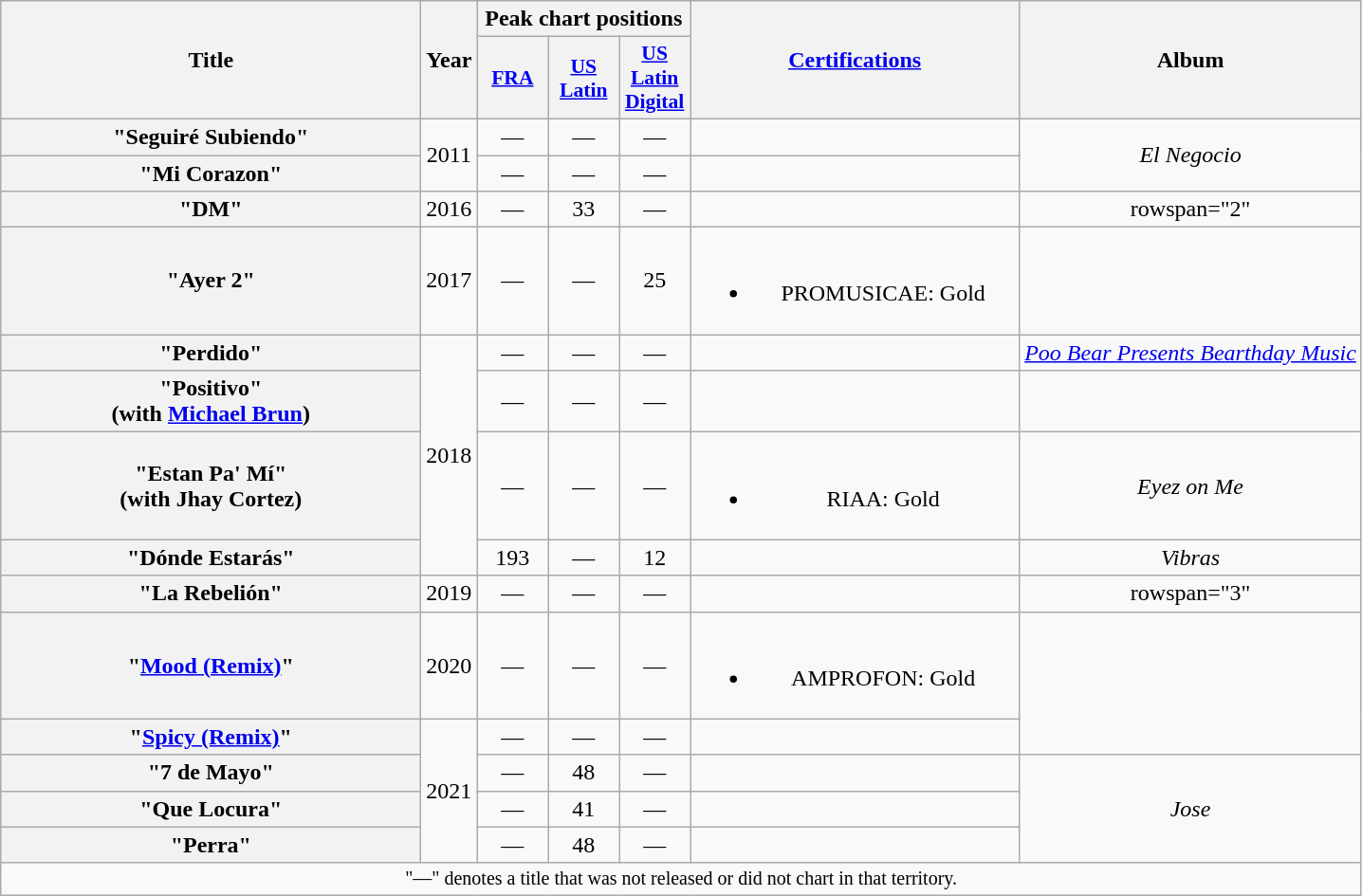<table class="wikitable plainrowheaders" style="text-align:center;">
<tr>
<th scope="col" style="width:18em;" rowspan="2">Title</th>
<th scope="col" rowspan="2">Year</th>
<th scope="col" colspan="3">Peak chart positions</th>
<th scope="col" rowspan="2" style="width:14em;"><a href='#'>Certifications</a></th>
<th scope="col" rowspan="2">Album</th>
</tr>
<tr>
<th scope="col" style="width:3em;font-size:90%;"><a href='#'>FRA</a><br></th>
<th scope="col" style="width:3em;font-size:90%;"><a href='#'>US <br>Latin</a><br></th>
<th scope="col" style="width:3em;font-size:90%;"><a href='#'>US<br>Latin<br>Digital</a><br></th>
</tr>
<tr>
<th scope="row">"Seguiré Subiendo"</th>
<td align="center" rowspan="2">2011</td>
<td>—</td>
<td>—</td>
<td>—</td>
<td></td>
<td rowspan="2"><em>El Negocio</em></td>
</tr>
<tr>
<th scope="row">"Mi Corazon"</th>
<td>—</td>
<td>—</td>
<td>—</td>
<td></td>
</tr>
<tr>
<th scope="row">"DM" <br></th>
<td>2016</td>
<td>—</td>
<td>33</td>
<td>—</td>
<td></td>
<td>rowspan="2" </td>
</tr>
<tr>
<th scope="row">"Ayer 2"<br></th>
<td>2017</td>
<td>—</td>
<td>—</td>
<td>25</td>
<td><br><ul><li>PROMUSICAE: Gold</li></ul></td>
</tr>
<tr>
<th scope="row">"Perdido"<br></th>
<td rowspan="4">2018</td>
<td>—</td>
<td>—</td>
<td>—</td>
<td></td>
<td><em><a href='#'>Poo Bear Presents Bearthday Music</a></em></td>
</tr>
<tr>
<th scope="row">"Positivo"<br><span>(with <a href='#'>Michael Brun</a>)</span></th>
<td>—</td>
<td>—</td>
<td>—</td>
<td></td>
<td></td>
</tr>
<tr>
<th scope="row">"Estan Pa' Mí"<br><span>(with Jhay Cortez)</span></th>
<td>—</td>
<td>—</td>
<td>—</td>
<td><br><ul><li>RIAA: Gold </li></ul></td>
<td><em>Eyez on Me</em></td>
</tr>
<tr>
<th scope="row">"Dónde Estarás"</th>
<td>193</td>
<td>—</td>
<td>12</td>
<td></td>
<td><em>Vibras</em></td>
</tr>
<tr>
<th scope="row">"La Rebelión"</th>
<td>2019</td>
<td>—</td>
<td>—</td>
<td>—</td>
<td></td>
<td>rowspan="3" </td>
</tr>
<tr>
<th scope="row">"<a href='#'>Mood (Remix)</a>"<br></th>
<td>2020</td>
<td>—</td>
<td>—</td>
<td>—</td>
<td><br><ul><li>AMPROFON: Gold</li></ul></td>
</tr>
<tr>
<th scope="row">"<a href='#'>Spicy (Remix)</a>"<br></th>
<td rowspan="4">2021</td>
<td>—</td>
<td>—</td>
<td>—</td>
<td></td>
</tr>
<tr>
<th scope="row">"7 de Mayo"</th>
<td>—</td>
<td>48</td>
<td>—</td>
<td></td>
<td rowspan="3"><em>Jose</em></td>
</tr>
<tr>
<th scope="row">"Que Locura"</th>
<td>—</td>
<td>41</td>
<td>—</td>
<td></td>
</tr>
<tr>
<th scope="row">"Perra"<br></th>
<td>—</td>
<td>48</td>
<td>—</td>
<td></td>
</tr>
<tr>
<td colspan="14" style="text-align:center; font-size:10pt;">"—" denotes a title that was not released or did not chart in that territory.</td>
</tr>
</table>
